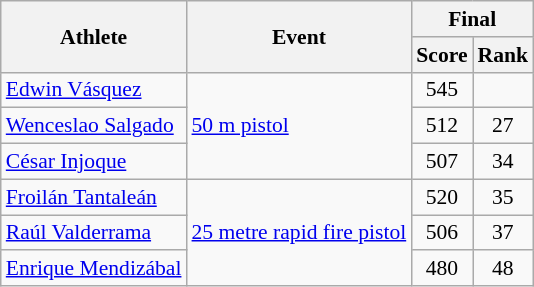<table class="wikitable" border="1" style="font-size:90%">
<tr>
<th rowspan=2>Athlete</th>
<th rowspan=2>Event</th>
<th colspan=2>Final</th>
</tr>
<tr>
<th>Score</th>
<th>Rank</th>
</tr>
<tr>
<td><a href='#'>Edwin Vásquez</a></td>
<td rowspan=3><a href='#'>50 m pistol</a></td>
<td align=center>545</td>
<td align=center></td>
</tr>
<tr>
<td><a href='#'>Wenceslao Salgado</a></td>
<td align=center>512</td>
<td align=center>27</td>
</tr>
<tr>
<td><a href='#'>César Injoque</a></td>
<td align=center>507</td>
<td align=center>34</td>
</tr>
<tr>
<td><a href='#'>Froilán Tantaleán</a></td>
<td rowspan=3><a href='#'>25 metre rapid fire pistol</a></td>
<td align=center>520</td>
<td align=center>35</td>
</tr>
<tr>
<td><a href='#'>Raúl Valderrama</a></td>
<td align=center>506</td>
<td align=center>37</td>
</tr>
<tr>
<td><a href='#'>Enrique Mendizábal</a></td>
<td align=center>480</td>
<td align=center>48</td>
</tr>
</table>
